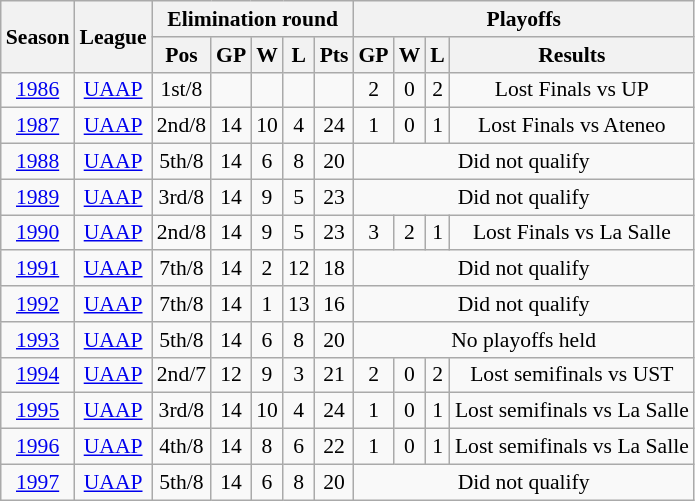<table class="wikitable" style="text-align:center; font-size:90%">
<tr>
<th rowspan="2">Season</th>
<th rowspan="2">League</th>
<th colspan="5">Elimination round</th>
<th colspan="4">Playoffs</th>
</tr>
<tr>
<th>Pos</th>
<th>GP</th>
<th>W</th>
<th>L</th>
<th>Pts</th>
<th>GP</th>
<th>W</th>
<th>L</th>
<th>Results</th>
</tr>
<tr>
<td><a href='#'>1986</a></td>
<td><a href='#'>UAAP</a></td>
<td>1st/8</td>
<td></td>
<td></td>
<td></td>
<td></td>
<td>2</td>
<td>0</td>
<td>2</td>
<td>Lost Finals vs UP</td>
</tr>
<tr>
<td><a href='#'>1987</a></td>
<td><a href='#'>UAAP</a></td>
<td>2nd/8</td>
<td>14</td>
<td>10</td>
<td>4</td>
<td>24</td>
<td>1</td>
<td>0</td>
<td>1</td>
<td>Lost Finals vs Ateneo</td>
</tr>
<tr>
<td><a href='#'>1988</a></td>
<td><a href='#'>UAAP</a></td>
<td>5th/8</td>
<td>14</td>
<td>6</td>
<td>8</td>
<td>20</td>
<td colspan="4">Did not qualify</td>
</tr>
<tr>
<td><a href='#'>1989</a></td>
<td><a href='#'>UAAP</a></td>
<td>3rd/8</td>
<td>14</td>
<td>9</td>
<td>5</td>
<td>23</td>
<td colspan="4">Did not qualify</td>
</tr>
<tr>
<td><a href='#'>1990</a></td>
<td><a href='#'>UAAP</a></td>
<td>2nd/8</td>
<td>14</td>
<td>9</td>
<td>5</td>
<td>23</td>
<td>3</td>
<td>2</td>
<td>1</td>
<td>Lost Finals vs La Salle</td>
</tr>
<tr>
<td><a href='#'>1991</a></td>
<td><a href='#'>UAAP</a></td>
<td>7th/8</td>
<td>14</td>
<td>2</td>
<td>12</td>
<td>18</td>
<td colspan="4">Did not qualify</td>
</tr>
<tr>
<td><a href='#'>1992</a></td>
<td><a href='#'>UAAP</a></td>
<td>7th/8</td>
<td>14</td>
<td>1</td>
<td>13</td>
<td>16</td>
<td colspan="4">Did not qualify</td>
</tr>
<tr>
<td><a href='#'>1993</a></td>
<td><a href='#'>UAAP</a></td>
<td>5th/8</td>
<td>14</td>
<td>6</td>
<td>8</td>
<td>20</td>
<td colspan="4">No playoffs held</td>
</tr>
<tr>
<td><a href='#'>1994</a></td>
<td><a href='#'>UAAP</a></td>
<td>2nd/7</td>
<td>12</td>
<td>9</td>
<td>3</td>
<td>21</td>
<td>2</td>
<td>0</td>
<td>2</td>
<td>Lost semifinals vs UST</td>
</tr>
<tr>
<td><a href='#'>1995</a></td>
<td><a href='#'>UAAP</a></td>
<td>3rd/8</td>
<td>14</td>
<td>10</td>
<td>4</td>
<td>24</td>
<td>1</td>
<td>0</td>
<td>1</td>
<td>Lost semifinals vs La Salle</td>
</tr>
<tr>
<td><a href='#'>1996</a></td>
<td><a href='#'>UAAP</a></td>
<td>4th/8</td>
<td>14</td>
<td>8</td>
<td>6</td>
<td>22</td>
<td>1</td>
<td>0</td>
<td>1</td>
<td>Lost semifinals vs La Salle</td>
</tr>
<tr>
<td><a href='#'>1997</a></td>
<td><a href='#'>UAAP</a></td>
<td>5th/8</td>
<td>14</td>
<td>6</td>
<td>8</td>
<td>20</td>
<td colspan="4">Did not qualify</td>
</tr>
</table>
